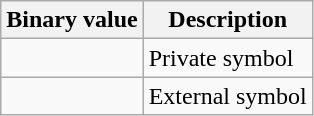<table class="wikitable">
<tr>
<th>Binary value</th>
<th>Description</th>
</tr>
<tr>
<td></td>
<td>Private symbol</td>
</tr>
<tr>
<td></td>
<td>External symbol</td>
</tr>
</table>
